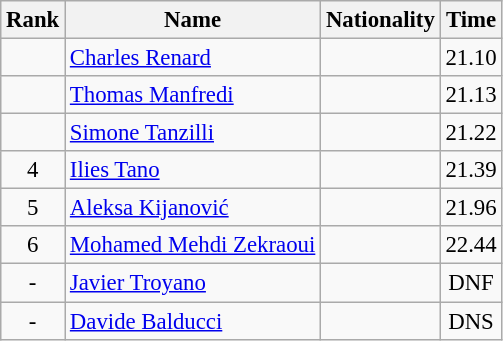<table class="wikitable sortable" style="text-align:center;font-size:95%">
<tr>
<th>Rank</th>
<th>Name</th>
<th>Nationality</th>
<th>Time</th>
</tr>
<tr>
<td></td>
<td align=left><a href='#'>Charles Renard</a></td>
<td align=left></td>
<td>21.10</td>
</tr>
<tr>
<td></td>
<td align=left><a href='#'>Thomas Manfredi</a></td>
<td align=left></td>
<td>21.13</td>
</tr>
<tr>
<td></td>
<td align=left><a href='#'>Simone Tanzilli</a></td>
<td align=left></td>
<td>21.22</td>
</tr>
<tr>
<td>4</td>
<td align=left><a href='#'>Ilies Tano</a></td>
<td align=left></td>
<td>21.39</td>
</tr>
<tr>
<td>5</td>
<td align=left><a href='#'>Aleksa Kijanović</a></td>
<td align=left></td>
<td>21.96</td>
</tr>
<tr>
<td>6</td>
<td align=left><a href='#'>Mohamed Mehdi Zekraoui</a></td>
<td align=left></td>
<td>22.44</td>
</tr>
<tr>
<td>-</td>
<td align=left><a href='#'>Javier Troyano</a></td>
<td align=left></td>
<td>DNF</td>
</tr>
<tr>
<td>-</td>
<td align=left><a href='#'>Davide Balducci</a></td>
<td align=left></td>
<td>DNS</td>
</tr>
</table>
